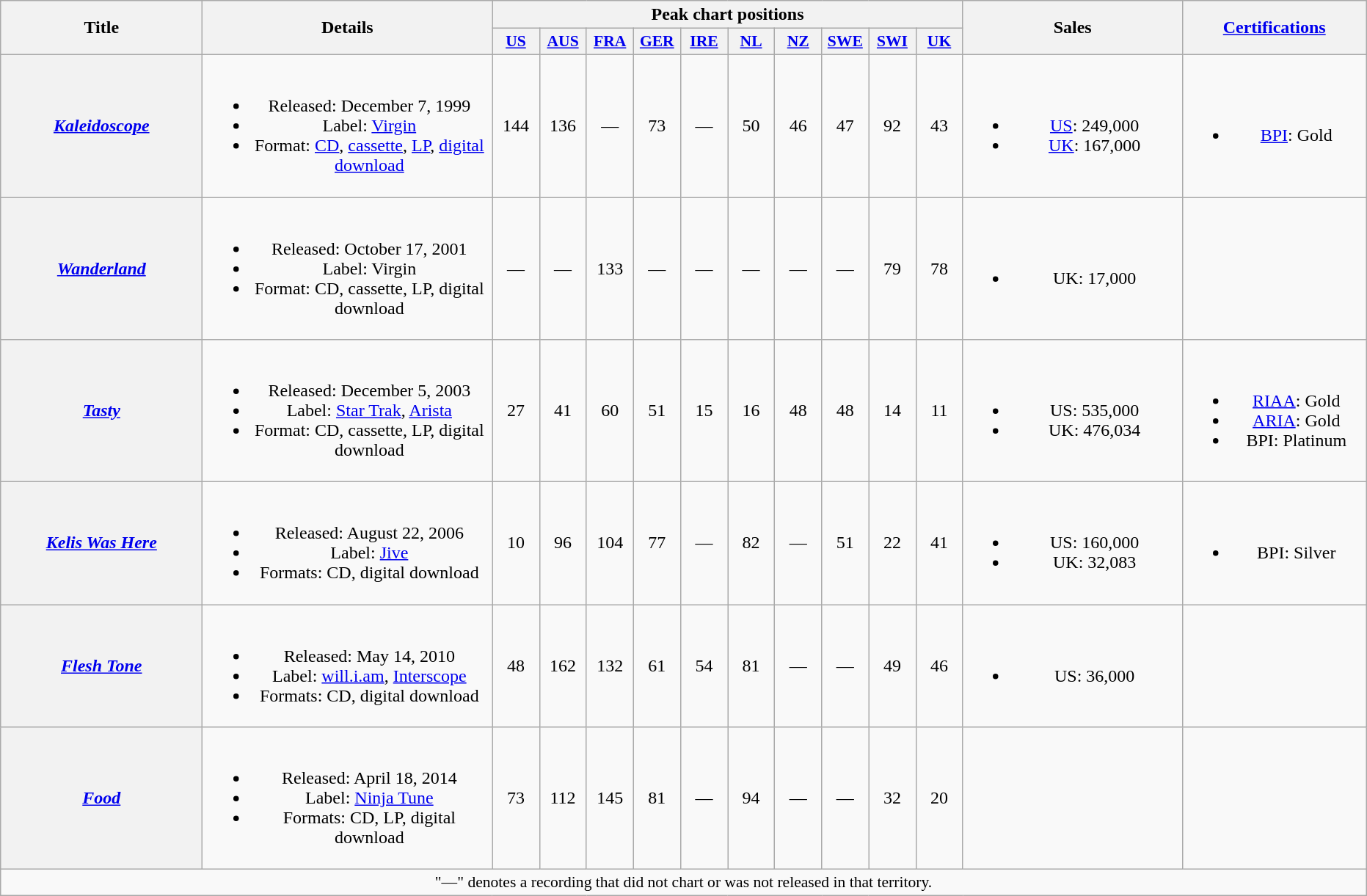<table class="wikitable plainrowheaders" style="text-align:center;">
<tr>
<th scope="col" rowspan="2" style="width:11em;">Title</th>
<th scope="col" rowspan="2" style="width:16em;">Details</th>
<th scope="col" colspan="10">Peak chart positions</th>
<th scope="col" rowspan="2" style="width:12em;">Sales</th>
<th scope="col" rowspan="2" style="width:10em;"><a href='#'>Certifications</a></th>
</tr>
<tr>
<th scope="col" style="width:2.5em;font-size:90%;"><a href='#'>US</a><br></th>
<th scope="col" style="width:2.5em;font-size:90%;"><a href='#'>AUS</a><br></th>
<th scope="col" style="width:2.5em;font-size:90%;"><a href='#'>FRA</a><br></th>
<th scope="col" style="width:2.5em;font-size:90%;"><a href='#'>GER</a><br></th>
<th scope="col" style="width:2.5em;font-size:90%;"><a href='#'>IRE</a><br></th>
<th scope="col" style="width:2.5em;font-size:90%;"><a href='#'>NL</a><br></th>
<th scope="col" style="width:2.5em;font-size:90%;"><a href='#'>NZ</a><br></th>
<th scope="col" style="width:2.5em;font-size:90%;"><a href='#'>SWE</a><br></th>
<th scope="col" style="width:2.5em;font-size:90%;"><a href='#'>SWI</a><br></th>
<th scope="col" style="width:2.5em;font-size:90%;"><a href='#'>UK</a><br></th>
</tr>
<tr>
<th scope="row"><em><a href='#'>Kaleidoscope</a></em></th>
<td><br><ul><li>Released: December 7, 1999</li><li>Label: <a href='#'>Virgin</a></li><li>Format: <a href='#'>CD</a>, <a href='#'>cassette</a>, <a href='#'>LP</a>, <a href='#'>digital download</a></li></ul></td>
<td>144</td>
<td>136</td>
<td>—</td>
<td>73</td>
<td>—</td>
<td>50</td>
<td>46</td>
<td>47</td>
<td>92</td>
<td>43</td>
<td><br><ul><li><a href='#'>US</a>: 249,000</li><li><a href='#'>UK</a>: 167,000</li></ul></td>
<td><br><ul><li><a href='#'>BPI</a>: Gold</li></ul></td>
</tr>
<tr>
<th scope="row"><em><a href='#'>Wanderland</a></em></th>
<td><br><ul><li>Released: October 17, 2001</li><li>Label: Virgin</li><li>Format: CD, cassette, LP, digital download</li></ul></td>
<td>—</td>
<td>—</td>
<td>133</td>
<td>—</td>
<td>—</td>
<td>—</td>
<td>—</td>
<td>—</td>
<td>79</td>
<td>78</td>
<td><br><ul><li>UK: 17,000</li></ul></td>
<td></td>
</tr>
<tr>
<th scope="row"><em><a href='#'>Tasty</a></em></th>
<td><br><ul><li>Released: December 5, 2003</li><li>Label: <a href='#'>Star Trak</a>, <a href='#'>Arista</a></li><li>Format: CD, cassette, LP, digital download</li></ul></td>
<td>27</td>
<td>41</td>
<td>60</td>
<td>51</td>
<td>15</td>
<td>16</td>
<td>48</td>
<td>48</td>
<td>14</td>
<td>11</td>
<td><br><ul><li>US: 535,000</li><li>UK: 476,034</li></ul></td>
<td><br><ul><li><a href='#'>RIAA</a>: Gold</li><li><a href='#'>ARIA</a>: Gold</li><li>BPI: Platinum</li></ul></td>
</tr>
<tr>
<th scope="row"><em><a href='#'>Kelis Was Here</a></em></th>
<td><br><ul><li>Released: August 22, 2006</li><li>Label: <a href='#'>Jive</a></li><li>Formats: CD, digital download</li></ul></td>
<td>10</td>
<td>96</td>
<td>104</td>
<td>77</td>
<td>—</td>
<td>82</td>
<td>—</td>
<td>51</td>
<td>22</td>
<td>41</td>
<td><br><ul><li>US: 160,000</li><li>UK: 32,083</li></ul></td>
<td><br><ul><li>BPI: Silver</li></ul></td>
</tr>
<tr>
<th scope="row"><em><a href='#'>Flesh Tone</a></em></th>
<td><br><ul><li>Released: May 14, 2010</li><li>Label: <a href='#'>will.i.am</a>, <a href='#'>Interscope</a></li><li>Formats: CD, digital download</li></ul></td>
<td>48</td>
<td>162</td>
<td>132</td>
<td>61</td>
<td>54</td>
<td>81</td>
<td>—</td>
<td>—</td>
<td>49</td>
<td>46</td>
<td><br><ul><li>US: 36,000</li></ul></td>
<td></td>
</tr>
<tr>
<th scope="row"><em><a href='#'>Food</a></em></th>
<td><br><ul><li>Released: April 18, 2014</li><li>Label: <a href='#'>Ninja Tune</a></li><li>Formats: CD, LP, digital download</li></ul></td>
<td>73</td>
<td>112</td>
<td>145</td>
<td>81</td>
<td>—</td>
<td>94</td>
<td>—</td>
<td>—</td>
<td>32</td>
<td>20</td>
<td></td>
<td></td>
</tr>
<tr>
<td colspan="14" style="font-size:90%">"—" denotes a recording that did not chart or was not released in that territory.</td>
</tr>
</table>
